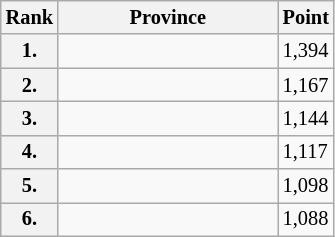<table class="wikitable" style="font-size: 85%">
<tr>
<th>Rank</th>
<th width=140px>Province</th>
<th>Point</th>
</tr>
<tr>
<th>1.</th>
<td></td>
<td>1,394</td>
</tr>
<tr>
<th>2.</th>
<td></td>
<td>1,167</td>
</tr>
<tr>
<th>3.</th>
<td></td>
<td>1,144</td>
</tr>
<tr>
<th>4.</th>
<td></td>
<td>1,117</td>
</tr>
<tr>
<th>5.</th>
<td></td>
<td>1,098</td>
</tr>
<tr>
<th>6.</th>
<td></td>
<td>1,088</td>
</tr>
</table>
